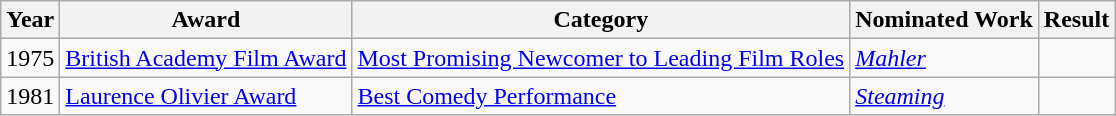<table class=wikitable>
<tr>
<th>Year</th>
<th>Award</th>
<th>Category</th>
<th>Nominated Work</th>
<th>Result</th>
</tr>
<tr>
<td>1975</td>
<td><a href='#'>British Academy Film Award</a></td>
<td><a href='#'>Most Promising Newcomer to Leading Film Roles</a></td>
<td><em><a href='#'>Mahler</a></em></td>
<td></td>
</tr>
<tr>
<td>1981</td>
<td><a href='#'>Laurence Olivier Award</a></td>
<td><a href='#'>Best Comedy Performance</a></td>
<td><em><a href='#'>Steaming</a></em></td>
<td></td>
</tr>
</table>
